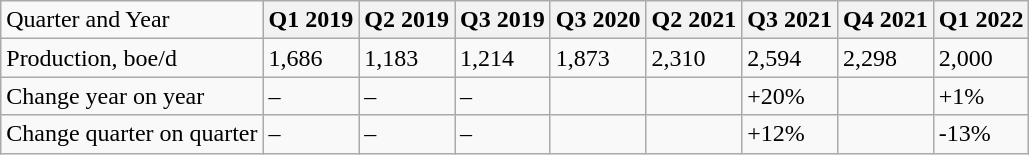<table class="wikitable">
<tr>
<td>Quarter and Year</td>
<th>Q1 2019</th>
<th>Q2 2019</th>
<th>Q3 2019</th>
<th>Q3 2020</th>
<th>Q2 2021</th>
<th>Q3 2021</th>
<th>Q4 2021</th>
<th>Q1 2022</th>
</tr>
<tr>
<td>Production, boe/d</td>
<td>1,686</td>
<td>1,183</td>
<td>1,214</td>
<td>1,873</td>
<td>2,310</td>
<td>2,594</td>
<td>2,298</td>
<td>2,000</td>
</tr>
<tr>
<td>Change year on  year</td>
<td>–</td>
<td>–</td>
<td>–</td>
<td></td>
<td></td>
<td>+20%</td>
<td></td>
<td>+1%</td>
</tr>
<tr>
<td>Change quarter on  quarter</td>
<td>–</td>
<td>–</td>
<td>–</td>
<td></td>
<td></td>
<td>+12%</td>
<td></td>
<td>-13%</td>
</tr>
</table>
